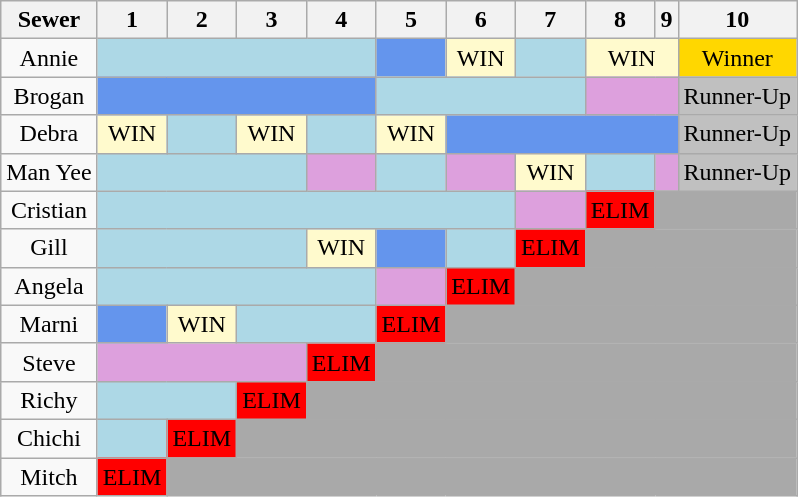<table class="wikitable" style="text-align:center">
<tr>
<th>Sewer</th>
<th>1</th>
<th>2</th>
<th>3</th>
<th>4</th>
<th>5</th>
<th>6</th>
<th>7</th>
<th>8</th>
<th>9</th>
<th>10</th>
</tr>
<tr>
<td>Annie</td>
<td colspan="4" style="background:lightblue;"></td>
<td style="background:cornflowerblue;"></td>
<td style="background:lemonchiffon;">WIN</td>
<td style="background:lightblue;"></td>
<td colspan="2" style="background:lemonchiffon;">WIN</td>
<td style="background:Gold;">Winner</td>
</tr>
<tr>
<td>Brogan</td>
<td colspan="4" style="background:cornflowerblue;"></td>
<td colspan="3" style="background:lightblue;"></td>
<td colspan="2" style="background:plum;"></td>
<td style="background:Silver;">Runner-Up</td>
</tr>
<tr>
<td>Debra</td>
<td style="background:lemonchiffon;">WIN</td>
<td style="background:lightblue;"></td>
<td style="background:lemonchiffon;">WIN</td>
<td style="background:lightblue;"></td>
<td style="background:lemonchiffon;">WIN</td>
<td colspan="4" style="background:cornflowerblue;"></td>
<td style="background:Silver;">Runner-Up</td>
</tr>
<tr>
<td>Man Yee</td>
<td colspan="3" style="background:lightblue;"></td>
<td style="background:plum;"></td>
<td style="background:lightblue;"></td>
<td style="background:plum;"></td>
<td style="background:lemonchiffon;">WIN</td>
<td style="background:lightblue;"></td>
<td style="background:plum;"></td>
<td style="background:Silver;">Runner-Up</td>
</tr>
<tr>
<td>Cristian</td>
<td colspan="6" style="background:lightblue;"></td>
<td style="background:plum;"></td>
<td style="background:red;">ELIM</td>
<td colspan="2" style="background:darkgray;"></td>
</tr>
<tr>
<td>Gill</td>
<td colspan="3" style="background:lightblue;"></td>
<td style="background:lemonchiffon;">WIN</td>
<td style="background:cornflowerblue;"></td>
<td style="background:lightblue;"></td>
<td style="background:red;">ELIM</td>
<td colspan="3" style="background:darkgray;"></td>
</tr>
<tr>
<td>Angela</td>
<td colspan="4" style="background:lightblue;"></td>
<td style="background:plum;"></td>
<td style="background:red;">ELIM</td>
<td colspan="4" style="background:darkgray;"></td>
</tr>
<tr>
<td>Marni</td>
<td style="background:cornflowerblue;"></td>
<td style="background:lemonchiffon;">WIN</td>
<td colspan="2" style="background:lightblue;"></td>
<td style="background:red;">ELIM</td>
<td colspan="5" style="background:darkgray;"></td>
</tr>
<tr>
<td>Steve</td>
<td colspan="3" style="background: plum;"></td>
<td style="background:red;">ELIM</td>
<td colspan="6" style="background:darkgray;"></td>
</tr>
<tr>
<td>Richy</td>
<td colspan="2" style="background:lightblue;"></td>
<td style=background:red;">ELIM</td>
<td colspan="7" style="background:darkgray;"></td>
</tr>
<tr>
<td>Chichi</td>
<td style="background:lightblue;"></td>
<td style="background:red;">ELIM</td>
<td colspan="8" style="background:darkgray;"></td>
</tr>
<tr>
<td>Mitch</td>
<td style="background:red;">ELIM</td>
<td colspan="9" style="background:darkgray;"></td>
</tr>
</table>
